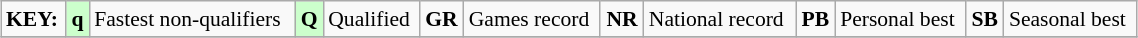<table class="wikitable" style="margin:0.5em auto; font-size:90%;position:relative;" width=60%>
<tr>
<td><strong>KEY:</strong></td>
<td bgcolor=ccffcc align=center><strong>q</strong></td>
<td>Fastest non-qualifiers</td>
<td bgcolor=ccffcc align=center><strong>Q</strong></td>
<td>Qualified</td>
<td align=center><strong>GR</strong></td>
<td>Games record</td>
<td align=center><strong>NR</strong></td>
<td>National record</td>
<td align=center><strong>PB</strong></td>
<td>Personal best</td>
<td align=center><strong>SB</strong></td>
<td>Seasonal best</td>
</tr>
<tr>
</tr>
</table>
